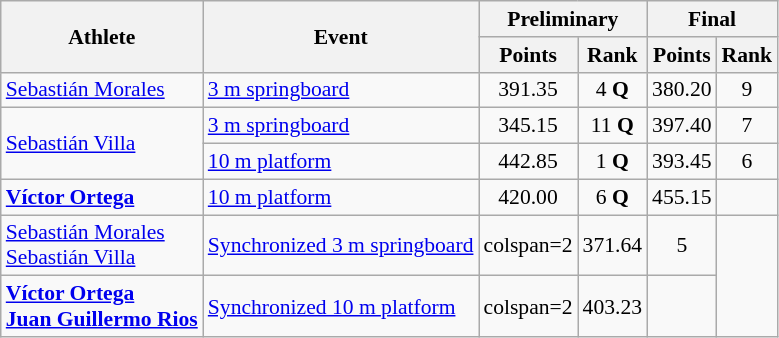<table class=wikitable style="font-size:90%">
<tr>
<th rowspan="2">Athlete</th>
<th rowspan="2">Event</th>
<th colspan="2">Preliminary</th>
<th colspan="2">Final</th>
</tr>
<tr>
<th>Points</th>
<th>Rank</th>
<th>Points</th>
<th>Rank</th>
</tr>
<tr align=center>
<td align=left><a href='#'>Sebastián Morales</a></td>
<td align=left><a href='#'>3 m springboard</a></td>
<td>391.35</td>
<td>4 <strong>Q</strong></td>
<td>380.20</td>
<td>9</td>
</tr>
<tr align=center>
<td align=left rowspan=2><a href='#'>Sebastián Villa</a></td>
<td align=left><a href='#'>3 m springboard</a></td>
<td>345.15</td>
<td>11 <strong>Q</strong></td>
<td>397.40</td>
<td>7</td>
</tr>
<tr align=center>
<td align=left><a href='#'>10 m platform</a></td>
<td>442.85</td>
<td>1 <strong>Q</strong></td>
<td>393.45</td>
<td>6</td>
</tr>
<tr align=center>
<td align=left><strong><a href='#'>Víctor Ortega</a></strong></td>
<td align=left><a href='#'>10 m platform</a></td>
<td>420.00</td>
<td>6 <strong>Q</strong></td>
<td>455.15</td>
<td></td>
</tr>
<tr align=center>
<td align=left><a href='#'>Sebastián Morales</a><br><a href='#'>Sebastián Villa</a></td>
<td align=left><a href='#'>Synchronized 3 m springboard</a></td>
<td>colspan=2 </td>
<td>371.64</td>
<td>5</td>
</tr>
<tr align=center>
<td align=left><strong><a href='#'>Víctor Ortega</a><br><a href='#'>Juan Guillermo Rios</a></strong></td>
<td align=left><a href='#'>Synchronized 10 m platform</a></td>
<td>colspan=2 </td>
<td>403.23</td>
<td></td>
</tr>
</table>
